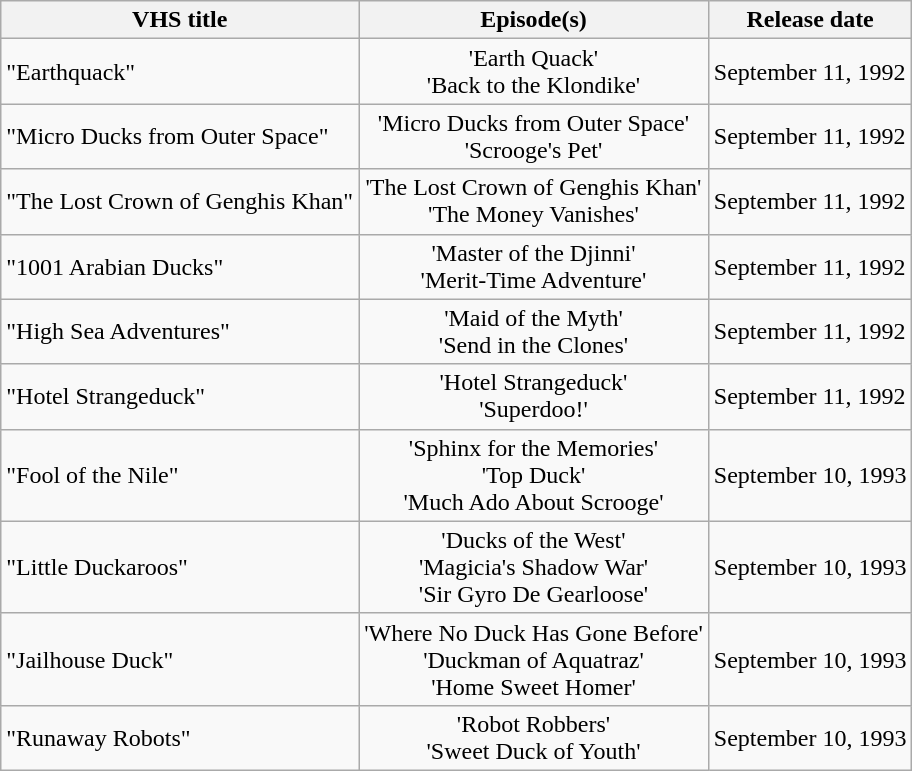<table class="wikitable">
<tr>
<th>VHS title</th>
<th>Episode(s)</th>
<th>Release date</th>
</tr>
<tr>
<td>"Earthquack"</td>
<td style="text-align:center;">'Earth Quack'<br>'Back to the Klondike'</td>
<td>September 11, 1992</td>
</tr>
<tr>
<td>"Micro Ducks from Outer Space"</td>
<td style="text-align:center;">'Micro Ducks from Outer Space'<br>'Scrooge's Pet'</td>
<td>September 11, 1992</td>
</tr>
<tr>
<td>"The Lost Crown of Genghis Khan"</td>
<td style="text-align:center;">'The Lost Crown of Genghis Khan'<br>'The Money Vanishes'</td>
<td>September 11, 1992</td>
</tr>
<tr>
<td>"1001 Arabian Ducks"</td>
<td style="text-align:center;">'Master of the Djinni'<br>'Merit-Time Adventure'</td>
<td>September 11, 1992</td>
</tr>
<tr>
<td>"High Sea Adventures"</td>
<td style="text-align:center;">'Maid of the Myth'<br>'Send in the Clones'</td>
<td>September 11, 1992</td>
</tr>
<tr>
<td>"Hotel Strangeduck"</td>
<td style="text-align:center;">'Hotel Strangeduck'<br>'Superdoo!'</td>
<td>September 11, 1992</td>
</tr>
<tr>
<td>"Fool of the Nile"</td>
<td style="text-align:center;">'Sphinx for the Memories'<br>'Top Duck'<br>'Much Ado About Scrooge'</td>
<td>September 10, 1993</td>
</tr>
<tr>
<td>"Little Duckaroos"</td>
<td style="text-align:center;">'Ducks of the West'<br>'Magicia's Shadow War'<br>'Sir Gyro De Gearloose'</td>
<td>September 10, 1993</td>
</tr>
<tr>
<td>"Jailhouse Duck"</td>
<td style="text-align:center;">'Where No Duck Has Gone Before'<br>'Duckman of Aquatraz'<br>'Home Sweet Homer'</td>
<td>September 10, 1993</td>
</tr>
<tr>
<td>"Runaway Robots"</td>
<td style="text-align:center;">'Robot Robbers'<br>'Sweet Duck of Youth'</td>
<td>September 10, 1993</td>
</tr>
</table>
